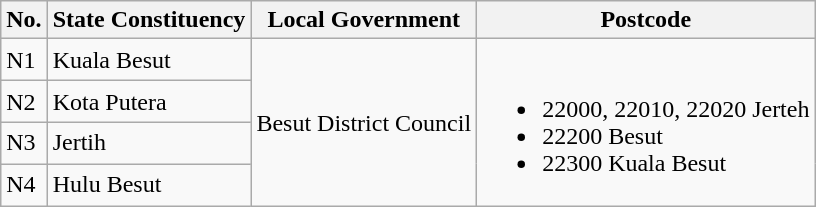<table class="wikitable">
<tr>
<th>No.</th>
<th>State Constituency</th>
<th>Local Government</th>
<th>Postcode</th>
</tr>
<tr>
<td>N1</td>
<td>Kuala Besut</td>
<td rowspan="4">Besut District Council</td>
<td rowspan="4"><br><ul><li>22000, 22010, 22020 Jerteh</li><li>22200 Besut</li><li>22300 Kuala Besut</li></ul></td>
</tr>
<tr>
<td>N2</td>
<td>Kota Putera</td>
</tr>
<tr>
<td>N3</td>
<td>Jertih</td>
</tr>
<tr>
<td>N4</td>
<td>Hulu Besut</td>
</tr>
</table>
